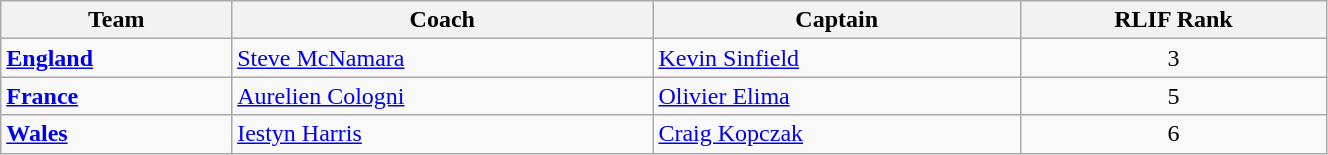<table class="wikitable sortable" style="width:70%;">
<tr>
<th>Team</th>
<th>Coach</th>
<th>Captain</th>
<th>RLIF Rank</th>
</tr>
<tr>
<td> <strong><a href='#'>England</a></strong></td>
<td> <a href='#'>Steve McNamara</a></td>
<td><a href='#'>Kevin Sinfield</a></td>
<td style="text-align: center;">3</td>
</tr>
<tr>
<td> <strong><a href='#'>France</a></strong></td>
<td> <a href='#'>Aurelien Cologni</a></td>
<td><a href='#'>Olivier Elima</a></td>
<td style="text-align: center;">5</td>
</tr>
<tr>
<td> <strong><a href='#'>Wales</a></strong></td>
<td> <a href='#'>Iestyn Harris</a></td>
<td><a href='#'>Craig Kopczak</a></td>
<td style="text-align: center;">6</td>
</tr>
</table>
